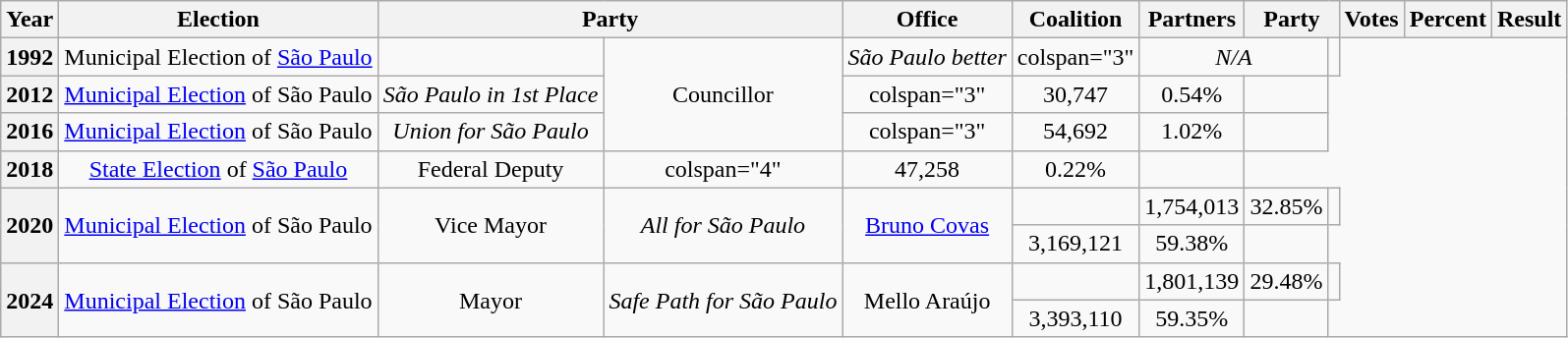<table class="wikitable" style="text-align:center">
<tr>
<th>Year</th>
<th>Election</th>
<th colspan="2">Party</th>
<th>Office</th>
<th>Coalition</th>
<th>Partners</th>
<th colspan="2">Party</th>
<th>Votes</th>
<th>Percent</th>
<th>Result</th>
</tr>
<tr>
<th>1992</th>
<td>Municipal Election of <a href='#'>São Paulo</a></td>
<td></td>
<td rowspan="3">Councillor</td>
<td><em>São Paulo better</em><br></td>
<td>colspan="3" </td>
<td colspan="2"><em>N/A</em></td>
<td></td>
</tr>
<tr>
<th>2012</th>
<td><a href='#'>Municipal Election</a> of São Paulo</td>
<td><em>São Paulo in 1st Place</em><br></td>
<td>colspan="3" </td>
<td>30,747</td>
<td>0.54%</td>
<td></td>
</tr>
<tr>
<th>2016</th>
<td><a href='#'>Municipal Election</a> of São Paulo</td>
<td><em>Union for São Paulo</em><br></td>
<td>colspan="3" </td>
<td>54,692</td>
<td>1.02%</td>
<td></td>
</tr>
<tr>
<th>2018</th>
<td><a href='#'>State Election</a> of <a href='#'>São Paulo</a></td>
<td>Federal Deputy</td>
<td>colspan="4" </td>
<td>47,258</td>
<td>0.22%</td>
<td></td>
</tr>
<tr>
<th rowspan="2">2020</th>
<td rowspan="2"><a href='#'>Municipal Election</a> of São Paulo</td>
<td rowspan="2">Vice Mayor</td>
<td rowspan="2"><em>All for São Paulo</em><br></td>
<td rowspan="2"><a href='#'>Bruno Covas</a></td>
<td></td>
<td>1,754,013</td>
<td>32.85%</td>
<td></td>
</tr>
<tr>
<td>3,169,121</td>
<td>59.38%</td>
<td></td>
</tr>
<tr>
<th rowspan="2">2024</th>
<td rowspan="2"><a href='#'>Municipal Election</a> of São Paulo</td>
<td rowspan="2">Mayor</td>
<td rowspan="2"><em>Safe Path for São Paulo</em><br></td>
<td rowspan="2">Mello Araújo</td>
<td></td>
<td>1,801,139</td>
<td>29.48%</td>
<td></td>
</tr>
<tr>
<td>3,393,110</td>
<td>59.35%</td>
<td></td>
</tr>
</table>
